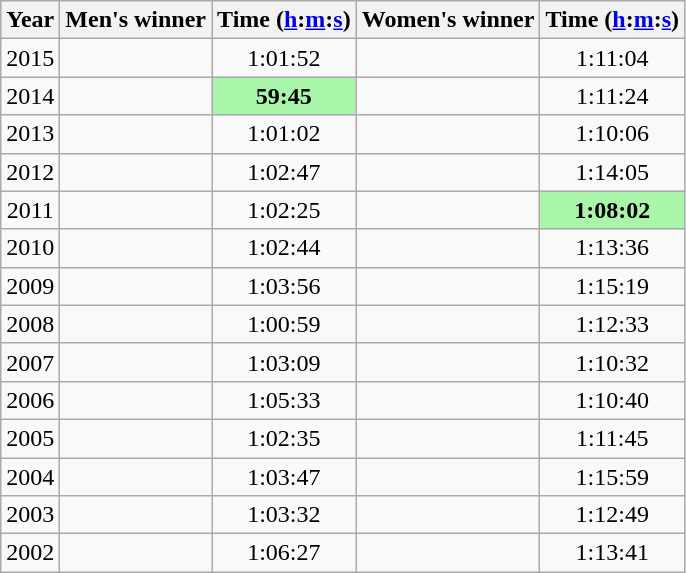<table class="wikitable sortable" style="text-align:center">
<tr>
<th>Year</th>
<th class=unsortable>Men's winner</th>
<th>Time (<a href='#'>h</a>:<a href='#'>m</a>:<a href='#'>s</a>)</th>
<th class=unsortable>Women's winner</th>
<th>Time (<a href='#'>h</a>:<a href='#'>m</a>:<a href='#'>s</a>)</th>
</tr>
<tr>
<td>2015</td>
<td align=left></td>
<td>1:01:52</td>
<td align=left></td>
<td>1:11:04</td>
</tr>
<tr>
<td>2014</td>
<td align=left></td>
<td bgcolor=#A9F5A9><strong>59:45</strong></td>
<td align=left></td>
<td>1:11:24</td>
</tr>
<tr>
<td>2013</td>
<td align=left></td>
<td>1:01:02</td>
<td align=left></td>
<td>1:10:06</td>
</tr>
<tr>
<td>2012</td>
<td align=left></td>
<td>1:02:47</td>
<td align=left></td>
<td>1:14:05</td>
</tr>
<tr>
<td>2011</td>
<td align=left></td>
<td>1:02:25</td>
<td align=left></td>
<td bgcolor=#A9F5A9><strong>1:08:02</strong></td>
</tr>
<tr>
<td>2010</td>
<td align=left></td>
<td>1:02:44</td>
<td align=left></td>
<td>1:13:36</td>
</tr>
<tr>
<td>2009</td>
<td align=left></td>
<td>1:03:56</td>
<td align=left></td>
<td>1:15:19</td>
</tr>
<tr>
<td>2008</td>
<td align=left></td>
<td>1:00:59</td>
<td align=left></td>
<td>1:12:33</td>
</tr>
<tr>
<td>2007</td>
<td align=left></td>
<td>1:03:09</td>
<td align=left></td>
<td>1:10:32</td>
</tr>
<tr>
<td>2006</td>
<td align=left></td>
<td>1:05:33</td>
<td align=left></td>
<td>1:10:40</td>
</tr>
<tr>
<td>2005</td>
<td align=left></td>
<td>1:02:35</td>
<td align=left></td>
<td>1:11:45</td>
</tr>
<tr>
<td>2004</td>
<td align=left></td>
<td>1:03:47</td>
<td align=left></td>
<td>1:15:59</td>
</tr>
<tr>
<td>2003</td>
<td align=left></td>
<td>1:03:32</td>
<td align=left></td>
<td>1:12:49</td>
</tr>
<tr>
<td>2002</td>
<td align=left></td>
<td>1:06:27</td>
<td align=left></td>
<td>1:13:41</td>
</tr>
</table>
